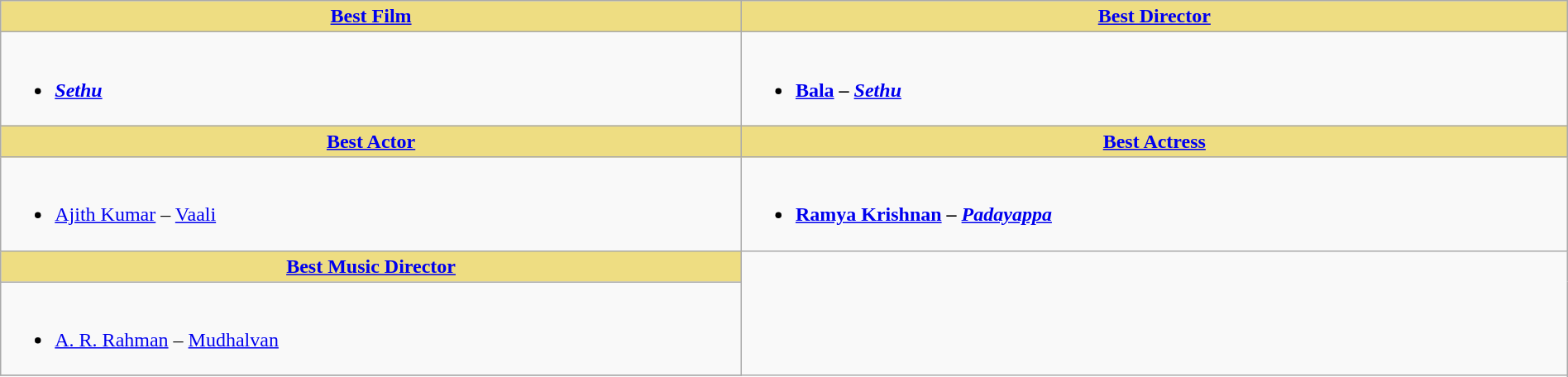<table class="wikitable" width =100%|>
<tr>
<th ! style="background:#eedd82; text-align:center;"><a href='#'>Best Film</a></th>
<th ! style="background:#eedd82; text-align:center;"><a href='#'>Best Director</a></th>
</tr>
<tr>
<td valign="top"><br><ul><li><strong><em><a href='#'>Sethu</a></em></strong></li></ul></td>
<td valign="top"><br><ul><li><strong><a href='#'>Bala</a> – <em><a href='#'>Sethu</a><strong><em></li></ul></td>
</tr>
<tr>
<th ! style="background:#eedd82; text-align:center;"><a href='#'>Best Actor</a></th>
<th ! style="background:#eedd82; text-align:center;"><a href='#'>Best Actress</a></th>
</tr>
<tr>
<td><br><ul><li></strong><a href='#'>Ajith Kumar</a> – </em><a href='#'>Vaali</a></em></strong></li></ul></td>
<td><br><ul><li><strong><a href='#'>Ramya Krishnan</a> – <em><a href='#'>Padayappa</a><strong><em></li></ul></td>
</tr>
<tr>
<th ! style="background:#eedd82; text-align:center;"><a href='#'>Best Music Director</a></th>
</tr>
<tr>
<td><br><ul><li></strong><a href='#'>A. R. Rahman</a> – </em><a href='#'>Mudhalvan</a></em></strong></li></ul></td>
</tr>
<tr>
</tr>
</table>
